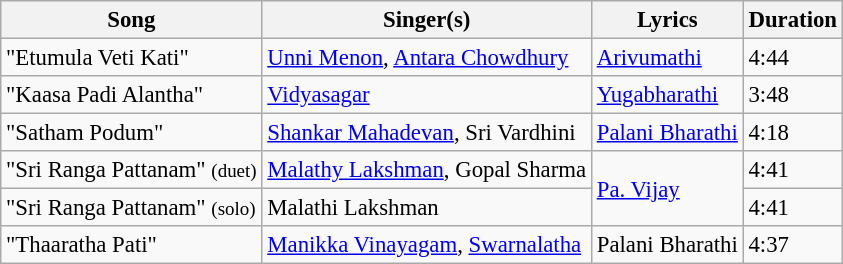<table class="wikitable" style="font-size:95%;">
<tr>
<th>Song</th>
<th>Singer(s)</th>
<th>Lyrics</th>
<th>Duration</th>
</tr>
<tr>
<td>"Etumula Veti Kati"</td>
<td><a href='#'>Unni Menon</a>, <a href='#'>Antara Chowdhury</a></td>
<td><a href='#'>Arivumathi</a></td>
<td>4:44</td>
</tr>
<tr>
<td>"Kaasa Padi Alantha"</td>
<td><a href='#'>Vidyasagar</a></td>
<td><a href='#'>Yugabharathi</a></td>
<td>3:48</td>
</tr>
<tr>
<td>"Satham Podum"</td>
<td><a href='#'>Shankar Mahadevan</a>, Sri Vardhini</td>
<td><a href='#'>Palani Bharathi</a></td>
<td>4:18</td>
</tr>
<tr>
<td>"Sri Ranga Pattanam" <small>(duet)</small></td>
<td><a href='#'>Malathy Lakshman</a>, Gopal Sharma</td>
<td rowspan=2><a href='#'>Pa. Vijay</a></td>
<td>4:41</td>
</tr>
<tr>
<td>"Sri Ranga Pattanam" <small>(solo)</small></td>
<td>Malathi Lakshman</td>
<td>4:41</td>
</tr>
<tr>
<td>"Thaaratha Pati"</td>
<td><a href='#'>Manikka Vinayagam</a>, <a href='#'>Swarnalatha</a></td>
<td>Palani Bharathi</td>
<td>4:37</td>
</tr>
</table>
